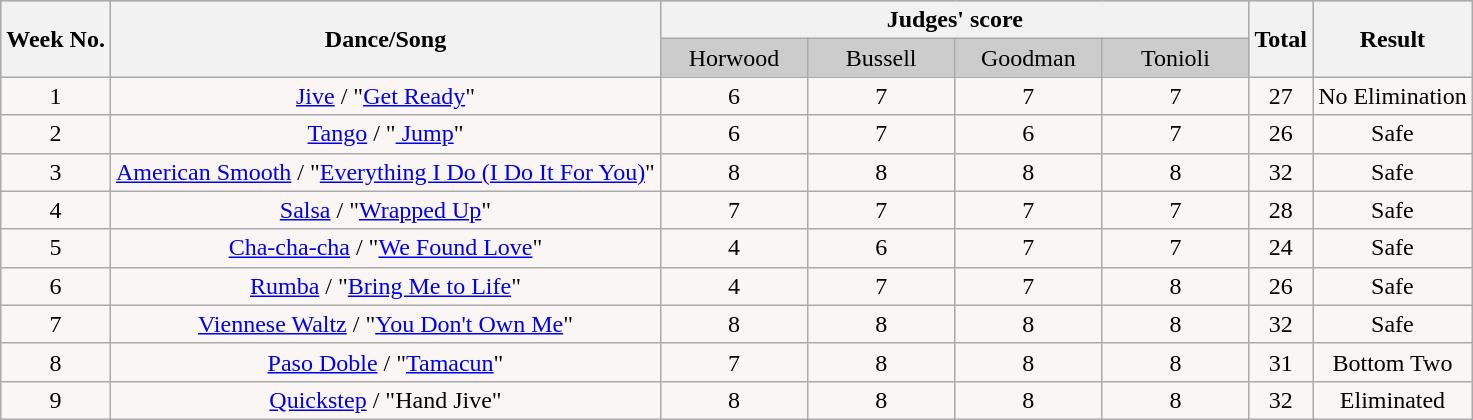<table class="wikitable collapsible collapsed">
<tr style="text-align:Center; background:#ccc;">
<th rowspan="2">Week No.</th>
<th rowspan="2">Dance/Song</th>
<th colspan="4">Judges' score</th>
<th rowspan="2">Total</th>
<th rowspan="2">Result</th>
</tr>
<tr style="text-align:center; background:#ccc;">
<td style="width:10%; ">Horwood</td>
<td style="width:10%; ">Bussell</td>
<td style="width:10%; ">Goodman</td>
<td style="width:10%; ">Tonioli</td>
</tr>
<tr ;">
<td style="text-align:center; background:#faf6f6;">1</td>
<td style="text-align:center; background:#faf6f6;"><a href='#'>Jive</a> / "<a href='#'>Get Ready</a>"</td>
<td style="text-align:center; background:#faf6f6;">6</td>
<td style="text-align:center; background:#faf6f6;">7</td>
<td style="text-align:center; background:#faf6f6;">7</td>
<td style="text-align:center; background:#faf6f6;">7</td>
<td style="text-align:center; background:#faf6f6;">27</td>
<td style="text-align:center; background:#faf6f6;">No Elimination</td>
</tr>
<tr>
<td style="text-align:center; background:#faf6f6;">2</td>
<td style="text-align:center; background:#faf6f6;"><a href='#'> Tango</a> / "<a href='#'> Jump</a>"</td>
<td style="text-align:center; background:#faf6f6;">6</td>
<td style="text-align:center; background:#faf6f6;">7</td>
<td style="text-align:center; background:#faf6f6;">6</td>
<td style="text-align:center; background:#faf6f6;">7</td>
<td style="text-align:center; background:#faf6f6;">26</td>
<td style="text-align:center; background:#faf6f6;">Safe</td>
</tr>
<tr>
<td style="text-align:center; background:#faf6f6;">3</td>
<td style="text-align:center; background:#faf6f6;"><a href='#'>American Smooth</a> / "<a href='#'>Everything I Do (I Do It For You)</a>"</td>
<td style="text-align:center; background:#faf6f6;">8</td>
<td style="text-align:center; background:#faf6f6;">8</td>
<td style="text-align:center; background:#faf6f6;">8</td>
<td style="text-align:center; background:#faf6f6;">8</td>
<td style="text-align:center; background:#faf6f6;">32</td>
<td style="text-align:center; background:#faf6f6;">Safe</td>
</tr>
<tr>
<td style="text-align:center; background:#faf6f6;">4</td>
<td style="text-align:center; background:#faf6f6;"><a href='#'>Salsa</a> / "<a href='#'>Wrapped Up</a>"</td>
<td style="text-align:center; background:#faf6f6;">7</td>
<td style="text-align:center; background:#faf6f6;">7</td>
<td style="text-align:center; background:#faf6f6;">7</td>
<td style="text-align:center; background:#faf6f6;">7</td>
<td style="text-align:center; background:#faf6f6;">28</td>
<td style="text-align:center; background:#faf6f6;">Safe</td>
</tr>
<tr>
<td style="text-align:center; background:#faf6f6;">5</td>
<td style="text-align:center; background:#faf6f6;"><a href='#'>Cha-cha-cha</a> / "<a href='#'>We Found Love</a>"</td>
<td style="text-align:center; background:#faf6f6;">4</td>
<td style="text-align:center; background:#faf6f6;">6</td>
<td style="text-align:center; background:#faf6f6;">7</td>
<td style="text-align:center; background:#faf6f6;">7</td>
<td style="text-align:center; background:#faf6f6;">24</td>
<td style="text-align:center; background:#faf6f6;">Safe</td>
</tr>
<tr>
<td style="text-align:center; background:#faf6f6;">6</td>
<td style="text-align:center; background:#faf6f6;"><a href='#'>Rumba</a> / "<a href='#'>Bring Me to Life</a>"</td>
<td style="text-align:center; background:#faf6f6;">4</td>
<td style="text-align:center; background:#faf6f6;">7</td>
<td style="text-align:center; background:#faf6f6;">7</td>
<td style="text-align:center; background:#faf6f6;">8</td>
<td style="text-align:center; background:#faf6f6;">26</td>
<td style="text-align:center; background:#faf6f6;">Safe</td>
</tr>
<tr>
<td style="text-align:center; background:#faf6f6;">7</td>
<td style="text-align:center; background:#faf6f6;"><a href='#'>Viennese Waltz</a> / "<a href='#'>You Don't Own Me</a>"</td>
<td style="text-align:center; background:#faf6f6;">8</td>
<td style="text-align:center; background:#faf6f6;">8</td>
<td style="text-align:center; background:#faf6f6;">8</td>
<td style="text-align:center; background:#faf6f6;">8</td>
<td style="text-align:center; background:#faf6f6;">32</td>
<td style="text-align:center; background:#faf6f6;">Safe</td>
</tr>
<tr>
<td style="text-align:center; background:#faf6f6;">8</td>
<td style="text-align:center; background:#faf6f6;"><a href='#'>Paso Doble</a> / "<a href='#'>Tamacun</a>"</td>
<td style="text-align:center; background:#faf6f6;">7</td>
<td style="text-align:center; background:#faf6f6;">8</td>
<td style="text-align:center; background:#faf6f6;">8</td>
<td style="text-align:center; background:#faf6f6;">8</td>
<td style="text-align:center; background:#faf6f6;">31</td>
<td style="text-align:center; background:#faf6f6;">Bottom Two</td>
</tr>
<tr>
<td style="text-align:center; background:#faf6f6;">9</td>
<td style="text-align:center; background:#faf6f6;"><a href='#'>Quickstep</a> / "Hand Jive"</td>
<td style="text-align:center; background:#faf6f6;">8</td>
<td style="text-align:center; background:#faf6f6;">8</td>
<td style="text-align:center; background:#faf6f6;">8</td>
<td style="text-align:center; background:#faf6f6;">8</td>
<td style="text-align:center; background:#faf6f6;">32</td>
<td style="text-align:center; background:#faf6f6;">Eliminated</td>
</tr>
</table>
